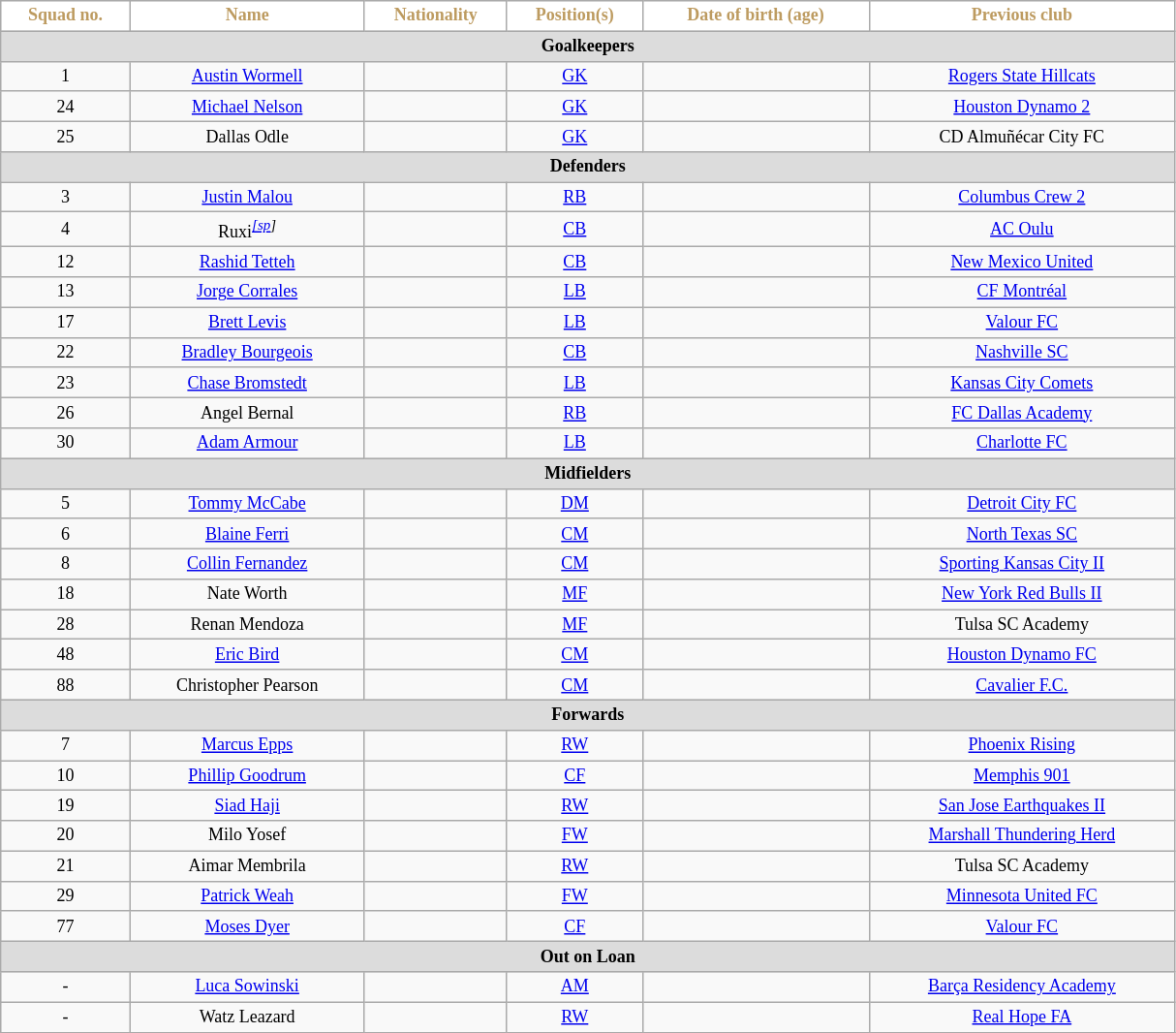<table class="wikitable" style="text-align:center; font-size:75%; width:64%;">
<tr>
<th style="background:#FFFFFF; color:#BD9B60; text-align:center;">Squad no.</th>
<th style="background:#FFFFFF; color:#BD9B60; text-align:center;">Name</th>
<th style="background:#FFFFFF; color:#BD9B60; text-align:center;">Nationality</th>
<th style="background:#FFFFFF; color:#BD9B60; text-align:center;">Position(s)</th>
<th style="background:#FFFFFF; color:#BD9B60; text-align:center;">Date of birth (age)</th>
<th style="background:#FFFFFF; color:#BD9B60; text-align:center;">Previous club</th>
</tr>
<tr>
<th colspan="9" style="background:#dcdcdc; text-align:center;">Goalkeepers</th>
</tr>
<tr>
<td>1</td>
<td><a href='#'>Austin Wormell</a></td>
<td></td>
<td><a href='#'>GK</a></td>
<td></td>
<td> <a href='#'>Rogers State Hillcats</a></td>
</tr>
<tr>
<td>24</td>
<td><a href='#'>Michael Nelson</a></td>
<td></td>
<td><a href='#'>GK</a></td>
<td></td>
<td> <a href='#'>Houston Dynamo 2</a></td>
</tr>
<tr>
<td>25</td>
<td>Dallas Odle</td>
<td></td>
<td><a href='#'>GK</a></td>
<td></td>
<td> CD Almuñécar City FC</td>
</tr>
<tr>
<th colspan="9" style="background:#dcdcdc; text-align:center;">Defenders</th>
</tr>
<tr>
<td>3</td>
<td><a href='#'>Justin Malou</a></td>
<td></td>
<td><a href='#'>RB</a></td>
<td></td>
<td> <a href='#'>Columbus Crew 2</a></td>
</tr>
<tr>
<td>4</td>
<td>Ruxi<sup><em><a href='#'>[sp</a>]</em></sup></td>
<td></td>
<td><a href='#'>CB</a></td>
<td></td>
<td> <a href='#'>AC Oulu</a></td>
</tr>
<tr>
<td>12</td>
<td><a href='#'>Rashid Tetteh</a></td>
<td></td>
<td><a href='#'>CB</a></td>
<td></td>
<td> <a href='#'>New Mexico United</a></td>
</tr>
<tr>
<td>13</td>
<td><a href='#'>Jorge Corrales</a></td>
<td></td>
<td><a href='#'>LB</a></td>
<td></td>
<td> <a href='#'>CF Montréal</a></td>
</tr>
<tr>
<td>17</td>
<td><a href='#'>Brett Levis</a></td>
<td></td>
<td><a href='#'>LB</a></td>
<td></td>
<td> <a href='#'>Valour FC</a></td>
</tr>
<tr>
<td>22</td>
<td><a href='#'>Bradley Bourgeois</a></td>
<td></td>
<td><a href='#'>CB</a></td>
<td></td>
<td> <a href='#'>Nashville SC</a></td>
</tr>
<tr>
<td>23</td>
<td><a href='#'>Chase Bromstedt</a></td>
<td></td>
<td><a href='#'>LB</a></td>
<td></td>
<td> <a href='#'>Kansas City Comets</a></td>
</tr>
<tr>
<td>26</td>
<td>Angel Bernal</td>
<td></td>
<td><a href='#'>RB</a></td>
<td></td>
<td> <a href='#'>FC Dallas Academy</a></td>
</tr>
<tr>
<td>30</td>
<td><a href='#'>Adam Armour</a></td>
<td></td>
<td><a href='#'>LB</a></td>
<td></td>
<td> <a href='#'>Charlotte FC</a></td>
</tr>
<tr>
<th colspan="9" style="background:#dcdcdc; text-align:center;">Midfielders</th>
</tr>
<tr>
<td>5</td>
<td><a href='#'>Tommy McCabe</a></td>
<td></td>
<td><a href='#'>DM</a></td>
<td></td>
<td> <a href='#'>Detroit City FC</a></td>
</tr>
<tr>
<td>6</td>
<td><a href='#'>Blaine Ferri</a></td>
<td></td>
<td><a href='#'>CM</a></td>
<td></td>
<td> <a href='#'>North Texas SC</a></td>
</tr>
<tr>
<td>8</td>
<td><a href='#'>Collin Fernandez</a></td>
<td></td>
<td><a href='#'>CM</a></td>
<td></td>
<td> <a href='#'>Sporting Kansas City II</a></td>
</tr>
<tr>
<td>18</td>
<td>Nate Worth</td>
<td></td>
<td><a href='#'>MF</a></td>
<td></td>
<td> <a href='#'>New York Red Bulls II</a></td>
</tr>
<tr>
<td>28</td>
<td>Renan Mendoza</td>
<td></td>
<td><a href='#'>MF</a></td>
<td></td>
<td> Tulsa SC Academy</td>
</tr>
<tr>
<td>48</td>
<td><a href='#'>Eric Bird</a></td>
<td></td>
<td><a href='#'>CM</a></td>
<td></td>
<td> <a href='#'>Houston Dynamo FC</a></td>
</tr>
<tr>
<td>88</td>
<td>Christopher Pearson</td>
<td></td>
<td><a href='#'>CM</a></td>
<td></td>
<td> <a href='#'>Cavalier F.C.</a></td>
</tr>
<tr>
<th colspan="9" style="background:#dcdcdc; text-align:center;">Forwards</th>
</tr>
<tr>
<td>7</td>
<td><a href='#'>Marcus Epps</a></td>
<td></td>
<td><a href='#'>RW</a></td>
<td></td>
<td> <a href='#'>Phoenix Rising</a></td>
</tr>
<tr>
<td>10</td>
<td><a href='#'>Phillip Goodrum</a></td>
<td></td>
<td><a href='#'>CF</a></td>
<td></td>
<td> <a href='#'>Memphis 901</a></td>
</tr>
<tr>
<td>19</td>
<td><a href='#'>Siad Haji</a></td>
<td></td>
<td><a href='#'>RW</a></td>
<td></td>
<td> <a href='#'>San Jose Earthquakes II</a></td>
</tr>
<tr>
<td>20</td>
<td>Milo Yosef</td>
<td></td>
<td><a href='#'>FW</a></td>
<td></td>
<td> <a href='#'>Marshall Thundering Herd</a></td>
</tr>
<tr>
<td>21</td>
<td>Aimar Membrila</td>
<td></td>
<td><a href='#'>RW</a></td>
<td></td>
<td> Tulsa SC Academy</td>
</tr>
<tr>
<td>29</td>
<td><a href='#'>Patrick Weah</a></td>
<td></td>
<td><a href='#'>FW</a></td>
<td></td>
<td> <a href='#'>Minnesota United FC</a></td>
</tr>
<tr>
<td>77</td>
<td><a href='#'>Moses Dyer</a></td>
<td></td>
<td><a href='#'>CF</a></td>
<td></td>
<td> <a href='#'>Valour FC</a></td>
</tr>
<tr>
<th colspan="9" style="background:#dcdcdc; text-align:center;">Out on Loan</th>
</tr>
<tr>
<td>-</td>
<td><a href='#'>Luca Sowinski</a></td>
<td></td>
<td><a href='#'>AM</a></td>
<td></td>
<td> <a href='#'>Barça Residency Academy</a></td>
</tr>
<tr>
<td>-</td>
<td>Watz Leazard</td>
<td></td>
<td><a href='#'>RW</a></td>
<td></td>
<td> <a href='#'>Real Hope FA</a></td>
</tr>
<tr>
</tr>
</table>
